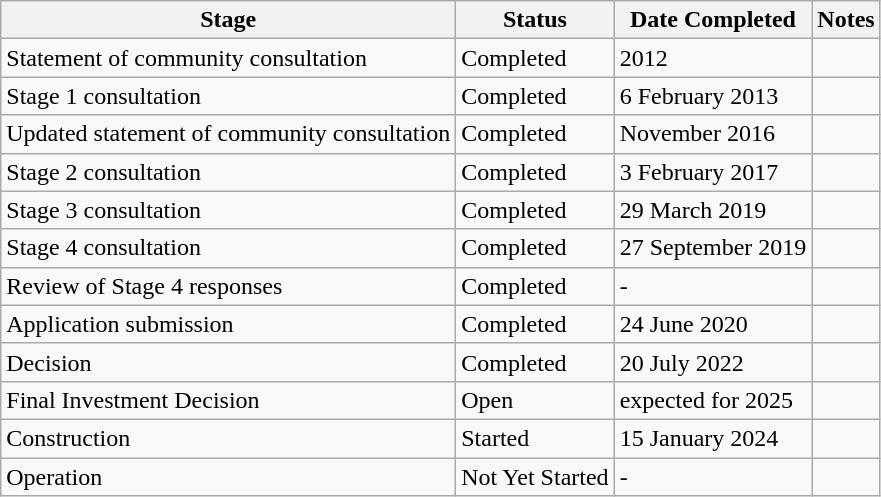<table class="wikitable">
<tr>
<th>Stage</th>
<th>Status</th>
<th>Date Completed</th>
<th>Notes</th>
</tr>
<tr>
<td>Statement of community consultation</td>
<td>Completed</td>
<td>2012</td>
<td></td>
</tr>
<tr>
<td>Stage 1 consultation</td>
<td>Completed</td>
<td>6 February 2013</td>
<td></td>
</tr>
<tr>
<td>Updated statement of community consultation</td>
<td>Completed</td>
<td>November 2016</td>
<td></td>
</tr>
<tr>
<td>Stage 2 consultation</td>
<td>Completed</td>
<td>3 February 2017</td>
<td></td>
</tr>
<tr>
<td>Stage 3 consultation</td>
<td>Completed</td>
<td>29 March 2019</td>
<td></td>
</tr>
<tr>
<td>Stage 4 consultation</td>
<td>Completed</td>
<td>27 September 2019</td>
<td></td>
</tr>
<tr>
<td>Review of Stage 4 responses</td>
<td>Completed</td>
<td>-</td>
<td></td>
</tr>
<tr>
<td>Application submission</td>
<td>Completed</td>
<td>24 June 2020</td>
<td></td>
</tr>
<tr>
<td>Decision</td>
<td>Completed</td>
<td>20 July 2022</td>
<td></td>
</tr>
<tr>
<td>Final Investment Decision</td>
<td>Open</td>
<td>expected for 2025</td>
<td></td>
</tr>
<tr>
<td>Construction</td>
<td>Started</td>
<td>15 January 2024</td>
<td></td>
</tr>
<tr>
<td>Operation</td>
<td>Not Yet Started</td>
<td>-</td>
<td></td>
</tr>
</table>
